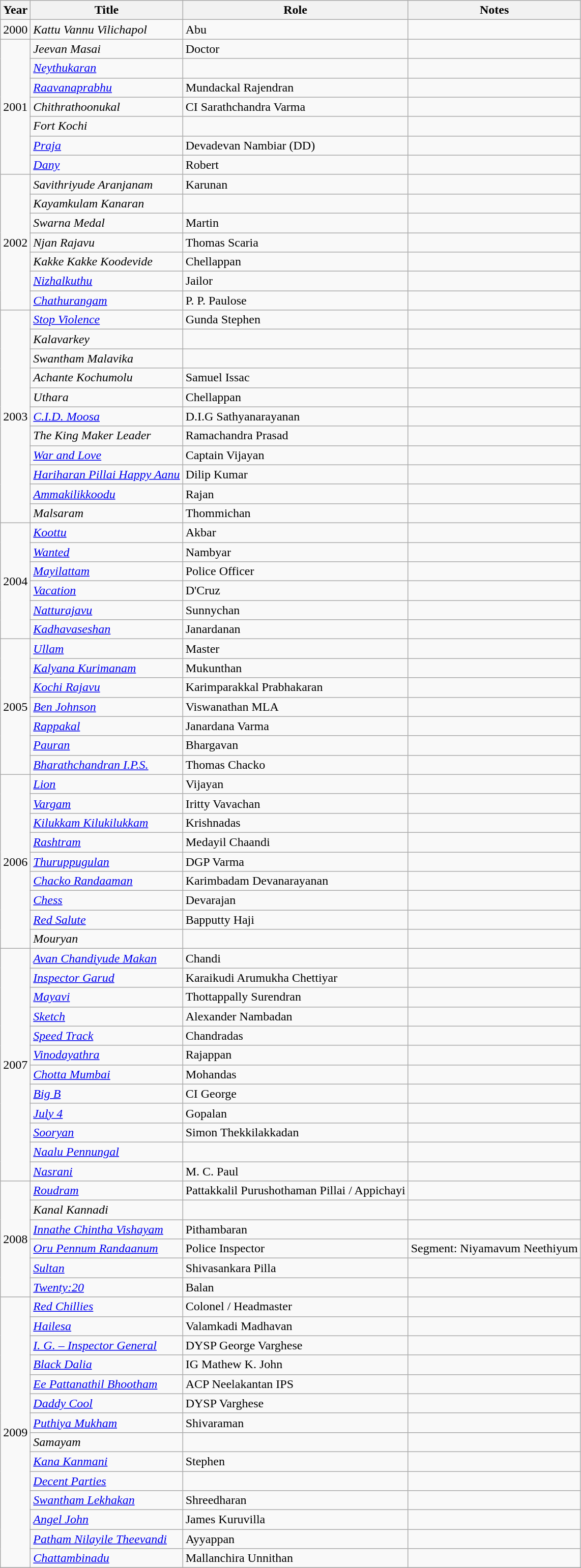<table class="wikitable sortable">
<tr>
<th>Year</th>
<th>Title</th>
<th>Role</th>
<th class="unsortable">Notes</th>
</tr>
<tr>
<td>2000</td>
<td><em>Kattu Vannu Vilichapol</em></td>
<td>Abu</td>
<td></td>
</tr>
<tr>
<td rowspan=7>2001</td>
<td><em>Jeevan Masai</em></td>
<td>Doctor</td>
<td></td>
</tr>
<tr>
<td><em><a href='#'>Neythukaran</a></em></td>
<td></td>
<td></td>
</tr>
<tr>
<td><em><a href='#'>Raavanaprabhu</a></em></td>
<td>Mundackal Rajendran</td>
<td></td>
</tr>
<tr>
<td><em>Chithrathoonukal</em></td>
<td>CI Sarathchandra Varma</td>
<td></td>
</tr>
<tr>
<td><em>Fort Kochi</em></td>
<td></td>
<td></td>
</tr>
<tr>
<td><em><a href='#'>Praja</a></em></td>
<td>Devadevan Nambiar (DD)</td>
<td></td>
</tr>
<tr>
<td><em><a href='#'>Dany</a></em></td>
<td>Robert</td>
<td></td>
</tr>
<tr>
<td rowspan=7>2002</td>
<td><em>Savithriyude Aranjanam</em></td>
<td>Karunan</td>
<td></td>
</tr>
<tr>
<td><em>Kayamkulam Kanaran</em></td>
<td></td>
<td></td>
</tr>
<tr>
<td><em>Swarna Medal</em></td>
<td>Martin</td>
<td></td>
</tr>
<tr>
<td><em>Njan Rajavu</em></td>
<td>Thomas Scaria</td>
<td></td>
</tr>
<tr>
<td><em>Kakke Kakke Koodevide</em></td>
<td>Chellappan</td>
<td></td>
</tr>
<tr>
<td><em><a href='#'>Nizhalkuthu</a></em></td>
<td>Jailor</td>
<td></td>
</tr>
<tr>
<td><em><a href='#'>Chathurangam</a></em></td>
<td>P. P. Paulose</td>
<td></td>
</tr>
<tr>
<td rowspan=11>2003</td>
<td><em><a href='#'>Stop Violence</a></em></td>
<td>Gunda Stephen</td>
<td></td>
</tr>
<tr>
<td><em>Kalavarkey</em></td>
<td></td>
<td></td>
</tr>
<tr>
<td><em>Swantham Malavika</em></td>
<td></td>
<td></td>
</tr>
<tr>
<td><em>Achante Kochumolu</em></td>
<td>Samuel Issac</td>
<td></td>
</tr>
<tr>
<td><em>Uthara</em></td>
<td>Chellappan</td>
<td></td>
</tr>
<tr>
<td><em><a href='#'>C.I.D. Moosa</a></em></td>
<td>D.I.G Sathyanarayanan</td>
<td></td>
</tr>
<tr>
<td><em>The King Maker Leader</em></td>
<td>Ramachandra Prasad</td>
<td></td>
</tr>
<tr>
<td><em><a href='#'>War and Love</a></em></td>
<td>Captain Vijayan</td>
<td></td>
</tr>
<tr>
<td><em><a href='#'>Hariharan Pillai Happy Aanu</a></em></td>
<td>Dilip Kumar</td>
<td></td>
</tr>
<tr>
<td><em><a href='#'>Ammakilikkoodu</a></em></td>
<td>Rajan</td>
<td></td>
</tr>
<tr>
<td><em>Malsaram</em></td>
<td>Thommichan</td>
<td></td>
</tr>
<tr>
<td rowspan=6>2004</td>
<td><em><a href='#'>Koottu</a></em></td>
<td>Akbar</td>
<td></td>
</tr>
<tr>
<td><em><a href='#'>Wanted</a></em></td>
<td>Nambyar</td>
<td></td>
</tr>
<tr>
<td><em><a href='#'>Mayilattam</a></em></td>
<td>Police Officer</td>
<td></td>
</tr>
<tr>
<td><em><a href='#'>Vacation</a></em></td>
<td>D'Cruz</td>
<td></td>
</tr>
<tr>
<td><em><a href='#'>Natturajavu</a></em></td>
<td>Sunnychan</td>
<td></td>
</tr>
<tr>
<td><em><a href='#'>Kadhavaseshan</a></em></td>
<td>Janardanan</td>
<td></td>
</tr>
<tr>
<td rowspan=7>2005</td>
<td><em><a href='#'>Ullam</a></em></td>
<td>Master</td>
<td></td>
</tr>
<tr>
<td><em><a href='#'>Kalyana Kurimanam</a></em></td>
<td>Mukunthan</td>
<td></td>
</tr>
<tr>
<td><em><a href='#'>Kochi Rajavu</a></em></td>
<td>Karimparakkal Prabhakaran</td>
<td></td>
</tr>
<tr>
<td><em><a href='#'>Ben Johnson</a></em></td>
<td>Viswanathan MLA</td>
<td></td>
</tr>
<tr>
<td><em><a href='#'>Rappakal</a></em></td>
<td>Janardana Varma</td>
<td></td>
</tr>
<tr>
<td><em><a href='#'>Pauran</a></em></td>
<td>Bhargavan</td>
<td></td>
</tr>
<tr>
<td><em><a href='#'>Bharathchandran I.P.S.</a></em></td>
<td>Thomas Chacko</td>
<td></td>
</tr>
<tr>
<td rowspan=9>2006</td>
<td><em><a href='#'>Lion</a></em></td>
<td>Vijayan</td>
<td></td>
</tr>
<tr>
<td><em><a href='#'>Vargam</a></em></td>
<td>Iritty Vavachan</td>
<td></td>
</tr>
<tr>
<td><em><a href='#'>Kilukkam Kilukilukkam</a></em></td>
<td>Krishnadas</td>
<td></td>
</tr>
<tr>
<td><em><a href='#'>Rashtram</a></em></td>
<td>Medayil Chaandi</td>
<td></td>
</tr>
<tr>
<td><em><a href='#'>Thuruppugulan</a></em></td>
<td>DGP Varma</td>
<td></td>
</tr>
<tr>
<td><em><a href='#'>Chacko Randaaman</a></em></td>
<td>Karimbadam Devanarayanan</td>
<td></td>
</tr>
<tr>
<td><em><a href='#'>Chess</a></em></td>
<td>Devarajan</td>
<td></td>
</tr>
<tr>
<td><em><a href='#'>Red Salute</a></em></td>
<td>Bapputty Haji</td>
<td></td>
</tr>
<tr>
<td><em>Mouryan</em></td>
<td></td>
<td></td>
</tr>
<tr>
<td rowspan=12>2007</td>
<td><em><a href='#'>Avan Chandiyude Makan</a></em></td>
<td>Chandi</td>
<td></td>
</tr>
<tr>
<td><em><a href='#'>Inspector Garud</a></em></td>
<td>Karaikudi Arumukha Chettiyar</td>
<td></td>
</tr>
<tr>
<td><em><a href='#'>Mayavi</a></em></td>
<td>Thottappally Surendran</td>
<td></td>
</tr>
<tr>
<td><em><a href='#'>Sketch</a></em></td>
<td>Alexander Nambadan</td>
<td></td>
</tr>
<tr>
<td><em><a href='#'>Speed Track</a></em></td>
<td>Chandradas</td>
<td></td>
</tr>
<tr>
<td><em><a href='#'>Vinodayathra</a></em></td>
<td>Rajappan</td>
<td></td>
</tr>
<tr>
<td><em><a href='#'>Chotta Mumbai</a></em></td>
<td>Mohandas</td>
<td></td>
</tr>
<tr>
<td><em><a href='#'>Big B</a></em></td>
<td>CI George</td>
<td></td>
</tr>
<tr>
<td><em><a href='#'>July 4</a></em></td>
<td>Gopalan</td>
<td></td>
</tr>
<tr>
<td><em><a href='#'>Sooryan</a></em></td>
<td>Simon Thekkilakkadan</td>
<td></td>
</tr>
<tr>
<td><em><a href='#'>Naalu Pennungal</a></em></td>
<td></td>
<td></td>
</tr>
<tr>
<td><em><a href='#'>Nasrani</a></em></td>
<td>M. C. Paul</td>
<td></td>
</tr>
<tr>
<td rowspan=6>2008</td>
<td><em><a href='#'>Roudram</a></em></td>
<td>Pattakkalil Purushothaman Pillai / Appichayi</td>
<td></td>
</tr>
<tr>
<td><em>Kanal Kannadi</em></td>
<td></td>
<td></td>
</tr>
<tr>
<td><em><a href='#'>Innathe Chintha Vishayam</a></em></td>
<td>Pithambaran</td>
<td></td>
</tr>
<tr>
<td><em><a href='#'>Oru Pennum Randaanum</a></em></td>
<td>Police Inspector</td>
<td>Segment: Niyamavum Neethiyum</td>
</tr>
<tr>
<td><em><a href='#'>Sultan</a></em></td>
<td>Shivasankara Pilla</td>
<td></td>
</tr>
<tr>
<td><em><a href='#'>Twenty:20</a></em></td>
<td>Balan</td>
<td></td>
</tr>
<tr>
<td rowspan=14>2009</td>
<td><em><a href='#'>Red Chillies</a></em></td>
<td>Colonel / Headmaster</td>
<td></td>
</tr>
<tr>
<td><em><a href='#'>Hailesa</a></em></td>
<td>Valamkadi Madhavan</td>
<td></td>
</tr>
<tr>
<td><em><a href='#'>I. G. – Inspector General</a></em></td>
<td>DYSP George Varghese</td>
<td></td>
</tr>
<tr>
<td><em><a href='#'>Black Dalia</a></em></td>
<td>IG Mathew K. John</td>
<td></td>
</tr>
<tr>
<td><em><a href='#'>Ee Pattanathil Bhootham</a></em></td>
<td>ACP Neelakantan IPS</td>
<td></td>
</tr>
<tr>
<td><em><a href='#'>Daddy Cool</a></em></td>
<td>DYSP Varghese</td>
<td></td>
</tr>
<tr>
<td><em><a href='#'>Puthiya Mukham</a></em></td>
<td>Shivaraman</td>
<td></td>
</tr>
<tr>
<td><em>Samayam</em></td>
<td></td>
<td></td>
</tr>
<tr>
<td><em><a href='#'>Kana Kanmani</a></em></td>
<td>Stephen</td>
<td></td>
</tr>
<tr>
<td><em><a href='#'>Decent Parties</a></em></td>
<td></td>
<td></td>
</tr>
<tr>
<td><em><a href='#'>Swantham Lekhakan</a></em></td>
<td>Shreedharan</td>
<td></td>
</tr>
<tr>
<td><em><a href='#'>Angel John</a></em></td>
<td>James Kuruvilla</td>
<td></td>
</tr>
<tr>
<td><em><a href='#'>Patham Nilayile Theevandi</a></em></td>
<td>Ayyappan</td>
<td></td>
</tr>
<tr>
<td><em><a href='#'>Chattambinadu</a></em></td>
<td>Mallanchira Unnithan</td>
<td></td>
</tr>
<tr>
</tr>
</table>
